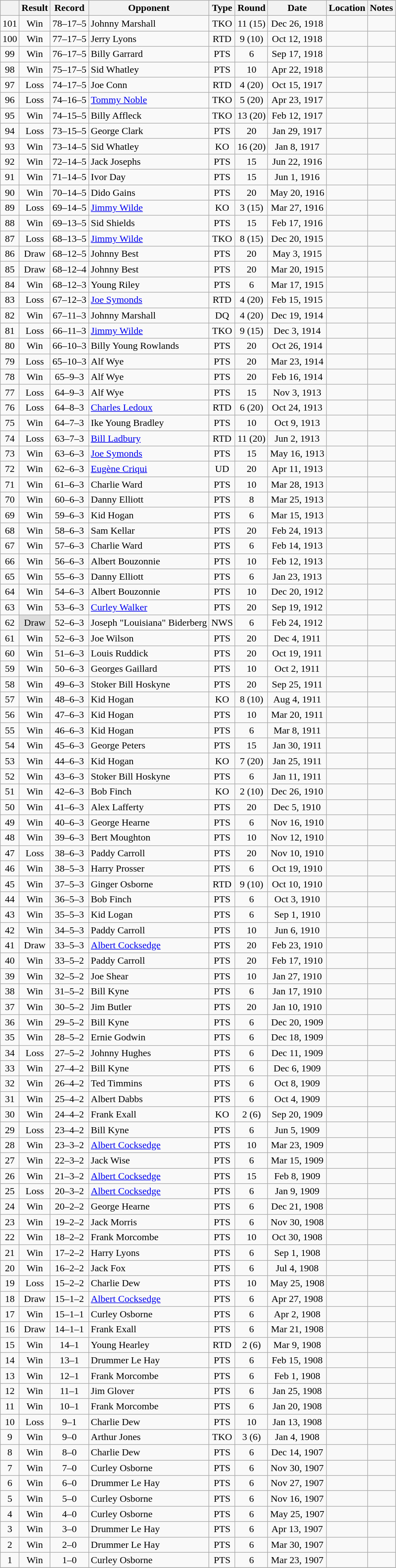<table class="wikitable mw-collapsible mw-collapsed" style="text-align:center">
<tr>
<th></th>
<th>Result</th>
<th>Record</th>
<th>Opponent</th>
<th>Type</th>
<th>Round</th>
<th>Date</th>
<th>Location</th>
<th>Notes</th>
</tr>
<tr>
<td>101</td>
<td>Win</td>
<td>78–17–5 </td>
<td align=left>Johnny Marshall</td>
<td>TKO</td>
<td>11 (15)</td>
<td>Dec 26, 1918</td>
<td style="text-align:left;"></td>
<td></td>
</tr>
<tr>
<td>100</td>
<td>Win</td>
<td>77–17–5 </td>
<td align=left>Jerry Lyons</td>
<td>RTD</td>
<td>9 (10)</td>
<td>Oct 12, 1918</td>
<td style="text-align:left;"></td>
<td></td>
</tr>
<tr>
<td>99</td>
<td>Win</td>
<td>76–17–5 </td>
<td align=left>Billy Garrard</td>
<td>PTS</td>
<td>6</td>
<td>Sep 17, 1918</td>
<td style="text-align:left;"></td>
<td></td>
</tr>
<tr>
<td>98</td>
<td>Win</td>
<td>75–17–5 </td>
<td align=left>Sid Whatley</td>
<td>PTS</td>
<td>10</td>
<td>Apr 22, 1918</td>
<td style="text-align:left;"></td>
<td></td>
</tr>
<tr>
<td>97</td>
<td>Loss</td>
<td>74–17–5 </td>
<td align=left>Joe Conn</td>
<td>RTD</td>
<td>4 (20)</td>
<td>Oct 15, 1917</td>
<td style="text-align:left;"></td>
<td></td>
</tr>
<tr>
<td>96</td>
<td>Loss</td>
<td>74–16–5 </td>
<td align=left><a href='#'>Tommy Noble</a></td>
<td>TKO</td>
<td>5 (20)</td>
<td>Apr 23, 1917</td>
<td style="text-align:left;"></td>
<td></td>
</tr>
<tr>
<td>95</td>
<td>Win</td>
<td>74–15–5 </td>
<td align=left>Billy Affleck</td>
<td>TKO</td>
<td>13 (20)</td>
<td>Feb 12, 1917</td>
<td style="text-align:left;"></td>
<td></td>
</tr>
<tr>
<td>94</td>
<td>Loss</td>
<td>73–15–5 </td>
<td align=left>George Clark</td>
<td>PTS</td>
<td>20</td>
<td>Jan 29, 1917</td>
<td style="text-align:left;"></td>
<td></td>
</tr>
<tr>
<td>93</td>
<td>Win</td>
<td>73–14–5 </td>
<td align=left>Sid Whatley</td>
<td>KO</td>
<td>16 (20)</td>
<td>Jan 8, 1917</td>
<td style="text-align:left;"></td>
<td></td>
</tr>
<tr>
<td>92</td>
<td>Win</td>
<td>72–14–5 </td>
<td align=left>Jack Josephs</td>
<td>PTS</td>
<td>15</td>
<td>Jun 22, 1916</td>
<td style="text-align:left;"></td>
<td></td>
</tr>
<tr>
<td>91</td>
<td>Win</td>
<td>71–14–5 </td>
<td align=left>Ivor Day</td>
<td>PTS</td>
<td>15</td>
<td>Jun 1, 1916</td>
<td style="text-align:left;"></td>
<td></td>
</tr>
<tr>
<td>90</td>
<td>Win</td>
<td>70–14–5 </td>
<td align=left>Dido Gains</td>
<td>PTS</td>
<td>20</td>
<td>May 20, 1916</td>
<td style="text-align:left;"></td>
<td></td>
</tr>
<tr>
<td>89</td>
<td>Loss</td>
<td>69–14–5 </td>
<td align=left><a href='#'>Jimmy Wilde</a></td>
<td>KO</td>
<td>3 (15)</td>
<td>Mar 27, 1916</td>
<td style="text-align:left;"></td>
<td></td>
</tr>
<tr>
<td>88</td>
<td>Win</td>
<td>69–13–5 </td>
<td align=left>Sid Shields</td>
<td>PTS</td>
<td>15</td>
<td>Feb 17, 1916</td>
<td style="text-align:left;"></td>
<td></td>
</tr>
<tr>
<td>87</td>
<td>Loss</td>
<td>68–13–5 </td>
<td align=left><a href='#'>Jimmy Wilde</a></td>
<td>TKO</td>
<td>8 (15)</td>
<td>Dec 20, 1915</td>
<td style="text-align:left;"></td>
<td></td>
</tr>
<tr>
<td>86</td>
<td>Draw</td>
<td>68–12–5 </td>
<td align=left>Johnny Best</td>
<td>PTS</td>
<td>20</td>
<td>May 3, 1915</td>
<td style="text-align:left;"></td>
<td></td>
</tr>
<tr>
<td>85</td>
<td>Draw</td>
<td>68–12–4 </td>
<td align=left>Johnny Best</td>
<td>PTS</td>
<td>20</td>
<td>Mar 20, 1915</td>
<td style="text-align:left;"></td>
<td></td>
</tr>
<tr>
<td>84</td>
<td>Win</td>
<td>68–12–3 </td>
<td align=left>Young Riley</td>
<td>PTS</td>
<td>6</td>
<td>Mar 17, 1915</td>
<td style="text-align:left;"></td>
<td></td>
</tr>
<tr>
<td>83</td>
<td>Loss</td>
<td>67–12–3 </td>
<td align=left><a href='#'>Joe Symonds</a></td>
<td>RTD</td>
<td>4 (20)</td>
<td>Feb 15, 1915</td>
<td style="text-align:left;"></td>
<td></td>
</tr>
<tr>
<td>82</td>
<td>Win</td>
<td>67–11–3 </td>
<td align=left>Johnny Marshall</td>
<td>DQ</td>
<td>4 (20)</td>
<td>Dec 19, 1914</td>
<td style="text-align:left;"></td>
<td></td>
</tr>
<tr>
<td>81</td>
<td>Loss</td>
<td>66–11–3 </td>
<td align=left><a href='#'>Jimmy Wilde</a></td>
<td>TKO</td>
<td>9 (15)</td>
<td>Dec 3, 1914</td>
<td style="text-align:left;"></td>
<td style="text-align:left;"></td>
</tr>
<tr>
<td>80</td>
<td>Win</td>
<td>66–10–3 </td>
<td align=left>Billy Young Rowlands</td>
<td>PTS</td>
<td>20</td>
<td>Oct 26, 1914</td>
<td style="text-align:left;"></td>
<td></td>
</tr>
<tr>
<td>79</td>
<td>Loss</td>
<td>65–10–3 </td>
<td align=left>Alf Wye</td>
<td>PTS</td>
<td>20</td>
<td>Mar 23, 1914</td>
<td style="text-align:left;"></td>
<td></td>
</tr>
<tr>
<td>78</td>
<td>Win</td>
<td>65–9–3 </td>
<td align=left>Alf Wye</td>
<td>PTS</td>
<td>20</td>
<td>Feb 16, 1914</td>
<td style="text-align:left;"></td>
<td></td>
</tr>
<tr>
<td>77</td>
<td>Loss</td>
<td>64–9–3 </td>
<td align=left>Alf Wye</td>
<td>PTS</td>
<td>15</td>
<td>Nov 3, 1913</td>
<td style="text-align:left;"></td>
<td></td>
</tr>
<tr>
<td>76</td>
<td>Loss</td>
<td>64–8–3 </td>
<td align=left><a href='#'>Charles Ledoux</a></td>
<td>RTD</td>
<td>6 (20)</td>
<td>Oct 24, 1913</td>
<td style="text-align:left;"></td>
<td></td>
</tr>
<tr>
<td>75</td>
<td>Win</td>
<td>64–7–3 </td>
<td align=left>Ike Young Bradley</td>
<td>PTS</td>
<td>10</td>
<td>Oct 9, 1913</td>
<td style="text-align:left;"></td>
<td></td>
</tr>
<tr>
<td>74</td>
<td>Loss</td>
<td>63–7–3 </td>
<td align=left><a href='#'>Bill Ladbury</a></td>
<td>RTD</td>
<td>11 (20)</td>
<td>Jun 2, 1913</td>
<td style="text-align:left;"></td>
<td style="text-align:left;"></td>
</tr>
<tr>
<td>73</td>
<td>Win</td>
<td>63–6–3 </td>
<td align=left><a href='#'>Joe Symonds</a></td>
<td>PTS</td>
<td>15</td>
<td>May 16, 1913</td>
<td style="text-align:left;"></td>
<td></td>
</tr>
<tr>
<td>72</td>
<td>Win</td>
<td>62–6–3 </td>
<td align=left><a href='#'>Eugène Criqui</a></td>
<td>UD</td>
<td>20</td>
<td>Apr 11, 1913</td>
<td style="text-align:left;"></td>
<td style="text-align:left;"></td>
</tr>
<tr>
<td>71</td>
<td>Win</td>
<td>61–6–3 </td>
<td align=left>Charlie Ward</td>
<td>PTS</td>
<td>10</td>
<td>Mar 28, 1913</td>
<td style="text-align:left;"></td>
<td></td>
</tr>
<tr>
<td>70</td>
<td>Win</td>
<td>60–6–3 </td>
<td align=left>Danny Elliott</td>
<td>PTS</td>
<td>8</td>
<td>Mar 25, 1913</td>
<td style="text-align:left;"></td>
<td></td>
</tr>
<tr>
<td>69</td>
<td>Win</td>
<td>59–6–3 </td>
<td align=left>Kid Hogan</td>
<td>PTS</td>
<td>6</td>
<td>Mar 15, 1913</td>
<td style="text-align:left;"></td>
<td></td>
</tr>
<tr>
<td>68</td>
<td>Win</td>
<td>58–6–3 </td>
<td align=left>Sam Kellar</td>
<td>PTS</td>
<td>20</td>
<td>Feb 24, 1913</td>
<td style="text-align:left;"></td>
<td></td>
</tr>
<tr>
<td>67</td>
<td>Win</td>
<td>57–6–3 </td>
<td align=left>Charlie Ward</td>
<td>PTS</td>
<td>6</td>
<td>Feb 14, 1913</td>
<td style="text-align:left;"></td>
<td></td>
</tr>
<tr>
<td>66</td>
<td>Win</td>
<td>56–6–3 </td>
<td align=left>Albert Bouzonnie</td>
<td>PTS</td>
<td>10</td>
<td>Feb 12, 1913</td>
<td style="text-align:left;"></td>
<td></td>
</tr>
<tr>
<td>65</td>
<td>Win</td>
<td>55–6–3 </td>
<td align=left>Danny Elliott</td>
<td>PTS</td>
<td>6</td>
<td>Jan 23, 1913</td>
<td style="text-align:left;"></td>
<td></td>
</tr>
<tr>
<td>64</td>
<td>Win</td>
<td>54–6–3 </td>
<td align=left>Albert Bouzonnie</td>
<td>PTS</td>
<td>10</td>
<td>Dec 20, 1912</td>
<td style="text-align:left;"></td>
<td></td>
</tr>
<tr>
<td>63</td>
<td>Win</td>
<td>53–6–3 </td>
<td align=left><a href='#'>Curley Walker</a></td>
<td>PTS</td>
<td>20</td>
<td>Sep 19, 1912</td>
<td style="text-align:left;"></td>
<td></td>
</tr>
<tr>
<td>62</td>
<td style="background:#DDD">Draw</td>
<td>52–6–3 </td>
<td align=left>Joseph "Louisiana" Biderberg</td>
<td>NWS</td>
<td>6</td>
<td>Feb 24, 1912</td>
<td style="text-align:left;"></td>
<td></td>
</tr>
<tr>
<td>61</td>
<td>Win</td>
<td>52–6–3</td>
<td align=left>Joe Wilson</td>
<td>PTS</td>
<td>20</td>
<td>Dec 4, 1911</td>
<td style="text-align:left;"></td>
<td style="text-align:left;"></td>
</tr>
<tr>
<td>60</td>
<td>Win</td>
<td>51–6–3</td>
<td align=left>Louis Ruddick</td>
<td>PTS</td>
<td>20</td>
<td>Oct 19, 1911</td>
<td style="text-align:left;"></td>
<td></td>
</tr>
<tr>
<td>59</td>
<td>Win</td>
<td>50–6–3</td>
<td align=left>Georges Gaillard</td>
<td>PTS</td>
<td>10</td>
<td>Oct 2, 1911</td>
<td style="text-align:left;"></td>
<td></td>
</tr>
<tr>
<td>58</td>
<td>Win</td>
<td>49–6–3</td>
<td align=left>Stoker Bill Hoskyne</td>
<td>PTS</td>
<td>20</td>
<td>Sep 25, 1911</td>
<td style="text-align:left;"></td>
<td></td>
</tr>
<tr>
<td>57</td>
<td>Win</td>
<td>48–6–3</td>
<td align=left>Kid Hogan</td>
<td>KO</td>
<td>8 (10)</td>
<td>Aug 4, 1911</td>
<td style="text-align:left;"></td>
<td></td>
</tr>
<tr>
<td>56</td>
<td>Win</td>
<td>47–6–3</td>
<td align=left>Kid Hogan</td>
<td>PTS</td>
<td>10</td>
<td>Mar 20, 1911</td>
<td style="text-align:left;"></td>
<td></td>
</tr>
<tr>
<td>55</td>
<td>Win</td>
<td>46–6–3</td>
<td align=left>Kid Hogan</td>
<td>PTS</td>
<td>6</td>
<td>Mar 8, 1911</td>
<td style="text-align:left;"></td>
<td></td>
</tr>
<tr>
<td>54</td>
<td>Win</td>
<td>45–6–3</td>
<td align=left>George Peters</td>
<td>PTS</td>
<td>15</td>
<td>Jan 30, 1911</td>
<td style="text-align:left;"></td>
<td style="text-align:left;"></td>
</tr>
<tr>
<td>53</td>
<td>Win</td>
<td>44–6–3</td>
<td align=left>Kid Hogan</td>
<td>KO</td>
<td>7 (20)</td>
<td>Jan 25, 1911</td>
<td style="text-align:left;"></td>
<td></td>
</tr>
<tr>
<td>52</td>
<td>Win</td>
<td>43–6–3</td>
<td align=left>Stoker Bill Hoskyne</td>
<td>PTS</td>
<td>6</td>
<td>Jan 11, 1911</td>
<td style="text-align:left;"></td>
<td></td>
</tr>
<tr>
<td>51</td>
<td>Win</td>
<td>42–6–3</td>
<td align=left>Bob Finch</td>
<td>KO</td>
<td>2 (10)</td>
<td>Dec 26, 1910</td>
<td style="text-align:left;"></td>
<td></td>
</tr>
<tr>
<td>50</td>
<td>Win</td>
<td>41–6–3</td>
<td align=left>Alex Lafferty</td>
<td>PTS</td>
<td>20</td>
<td>Dec 5, 1910</td>
<td style="text-align:left;"></td>
<td></td>
</tr>
<tr>
<td>49</td>
<td>Win</td>
<td>40–6–3</td>
<td align=left>George Hearne</td>
<td>PTS</td>
<td>6</td>
<td>Nov 16, 1910</td>
<td style="text-align:left;"></td>
<td></td>
</tr>
<tr>
<td>48</td>
<td>Win</td>
<td>39–6–3</td>
<td align=left>Bert Moughton</td>
<td>PTS</td>
<td>10</td>
<td>Nov 12, 1910</td>
<td style="text-align:left;"></td>
<td></td>
</tr>
<tr>
<td>47</td>
<td>Loss</td>
<td>38–6–3</td>
<td align=left>Paddy Carroll</td>
<td>PTS</td>
<td>20</td>
<td>Nov 10, 1910</td>
<td style="text-align:left;"></td>
<td></td>
</tr>
<tr>
<td>46</td>
<td>Win</td>
<td>38–5–3</td>
<td align=left>Harry Prosser</td>
<td>PTS</td>
<td>6</td>
<td>Oct 19, 1910</td>
<td style="text-align:left;"></td>
<td></td>
</tr>
<tr>
<td>45</td>
<td>Win</td>
<td>37–5–3</td>
<td align=left>Ginger Osborne</td>
<td>RTD</td>
<td>9 (10)</td>
<td>Oct 10, 1910</td>
<td style="text-align:left;"></td>
<td></td>
</tr>
<tr>
<td>44</td>
<td>Win</td>
<td>36–5–3</td>
<td align=left>Bob Finch</td>
<td>PTS</td>
<td>6</td>
<td>Oct 3, 1910</td>
<td style="text-align:left;"></td>
<td></td>
</tr>
<tr>
<td>43</td>
<td>Win</td>
<td>35–5–3</td>
<td align=left>Kid Logan</td>
<td>PTS</td>
<td>6</td>
<td>Sep 1, 1910</td>
<td style="text-align:left;"></td>
<td style="text-align:left;"></td>
</tr>
<tr>
<td>42</td>
<td>Win</td>
<td>34–5–3</td>
<td align=left>Paddy Carroll</td>
<td>PTS</td>
<td>10</td>
<td>Jun 6, 1910</td>
<td style="text-align:left;"></td>
<td></td>
</tr>
<tr>
<td>41</td>
<td>Draw</td>
<td>33–5–3</td>
<td align=left><a href='#'>Albert Cocksedge</a></td>
<td>PTS</td>
<td>20</td>
<td>Feb 23, 1910</td>
<td style="text-align:left;"></td>
<td></td>
</tr>
<tr>
<td>40</td>
<td>Win</td>
<td>33–5–2</td>
<td align=left>Paddy Carroll</td>
<td>PTS</td>
<td>20</td>
<td>Feb 17, 1910</td>
<td style="text-align:left;"></td>
<td></td>
</tr>
<tr>
<td>39</td>
<td>Win</td>
<td>32–5–2</td>
<td align=left>Joe Shear</td>
<td>PTS</td>
<td>10</td>
<td>Jan 27, 1910</td>
<td style="text-align:left;"></td>
<td></td>
</tr>
<tr>
<td>38</td>
<td>Win</td>
<td>31–5–2</td>
<td align=left>Bill Kyne</td>
<td>PTS</td>
<td>6</td>
<td>Jan 17, 1910</td>
<td style="text-align:left;"></td>
<td></td>
</tr>
<tr>
<td>37</td>
<td>Win</td>
<td>30–5–2</td>
<td align=left>Jim Butler</td>
<td>PTS</td>
<td>20</td>
<td>Jan 10, 1910</td>
<td style="text-align:left;"></td>
<td></td>
</tr>
<tr>
<td>36</td>
<td>Win</td>
<td>29–5–2</td>
<td align=left>Bill Kyne</td>
<td>PTS</td>
<td>6</td>
<td>Dec 20, 1909</td>
<td style="text-align:left;"></td>
<td></td>
</tr>
<tr>
<td>35</td>
<td>Win</td>
<td>28–5–2</td>
<td align=left>Ernie Godwin</td>
<td>PTS</td>
<td>6</td>
<td>Dec 18, 1909</td>
<td style="text-align:left;"></td>
<td></td>
</tr>
<tr>
<td>34</td>
<td>Loss</td>
<td>27–5–2</td>
<td align=left>Johnny Hughes</td>
<td>PTS</td>
<td>6</td>
<td>Dec 11, 1909</td>
<td style="text-align:left;"></td>
<td></td>
</tr>
<tr>
<td>33</td>
<td>Win</td>
<td>27–4–2</td>
<td align=left>Bill Kyne</td>
<td>PTS</td>
<td>6</td>
<td>Dec 6, 1909</td>
<td style="text-align:left;"></td>
<td></td>
</tr>
<tr>
<td>32</td>
<td>Win</td>
<td>26–4–2</td>
<td align=left>Ted Timmins</td>
<td>PTS</td>
<td>6</td>
<td>Oct 8, 1909</td>
<td style="text-align:left;"></td>
<td></td>
</tr>
<tr>
<td>31</td>
<td>Win</td>
<td>25–4–2</td>
<td align=left>Albert Dabbs</td>
<td>PTS</td>
<td>6</td>
<td>Oct 4, 1909</td>
<td style="text-align:left;"></td>
<td></td>
</tr>
<tr>
<td>30</td>
<td>Win</td>
<td>24–4–2</td>
<td align=left>Frank Exall</td>
<td>KO</td>
<td>2 (6)</td>
<td>Sep 20, 1909</td>
<td style="text-align:left;"></td>
<td></td>
</tr>
<tr>
<td>29</td>
<td>Loss</td>
<td>23–4–2</td>
<td align=left>Bill Kyne</td>
<td>PTS</td>
<td>6</td>
<td>Jun 5, 1909</td>
<td style="text-align:left;"></td>
<td></td>
</tr>
<tr>
<td>28</td>
<td>Win</td>
<td>23–3–2</td>
<td align=left><a href='#'>Albert Cocksedge</a></td>
<td>PTS</td>
<td>10</td>
<td>Mar 23, 1909</td>
<td style="text-align:left;"></td>
<td></td>
</tr>
<tr>
<td>27</td>
<td>Win</td>
<td>22–3–2</td>
<td align=left>Jack Wise</td>
<td>PTS</td>
<td>6</td>
<td>Mar 15, 1909</td>
<td style="text-align:left;"></td>
<td></td>
</tr>
<tr>
<td>26</td>
<td>Win</td>
<td>21–3–2</td>
<td align=left><a href='#'>Albert Cocksedge</a></td>
<td>PTS</td>
<td>15</td>
<td>Feb 8, 1909</td>
<td style="text-align:left;"></td>
<td style="text-align:left;"></td>
</tr>
<tr>
<td>25</td>
<td>Loss</td>
<td>20–3–2</td>
<td align=left><a href='#'>Albert Cocksedge</a></td>
<td>PTS</td>
<td>6</td>
<td>Jan 9, 1909</td>
<td style="text-align:left;"></td>
<td></td>
</tr>
<tr>
<td>24</td>
<td>Win</td>
<td>20–2–2</td>
<td align=left>George Hearne</td>
<td>PTS</td>
<td>6</td>
<td>Dec 21, 1908</td>
<td style="text-align:left;"></td>
<td></td>
</tr>
<tr>
<td>23</td>
<td>Win</td>
<td>19–2–2</td>
<td align=left>Jack Morris</td>
<td>PTS</td>
<td>6</td>
<td>Nov 30, 1908</td>
<td style="text-align:left;"></td>
<td></td>
</tr>
<tr>
<td>22</td>
<td>Win</td>
<td>18–2–2</td>
<td align=left>Frank Morcombe</td>
<td>PTS</td>
<td>10</td>
<td>Oct 30, 1908</td>
<td style="text-align:left;"></td>
<td></td>
</tr>
<tr>
<td>21</td>
<td>Win</td>
<td>17–2–2</td>
<td align=left>Harry Lyons</td>
<td>PTS</td>
<td>6</td>
<td>Sep 1, 1908</td>
<td style="text-align:left;"></td>
<td style="text-align:left;"></td>
</tr>
<tr>
<td>20</td>
<td>Win</td>
<td>16–2–2</td>
<td align=left>Jack Fox</td>
<td>PTS</td>
<td>6</td>
<td>Jul 4, 1908</td>
<td style="text-align:left;"></td>
<td></td>
</tr>
<tr>
<td>19</td>
<td>Loss</td>
<td>15–2–2</td>
<td align=left>Charlie Dew</td>
<td>PTS</td>
<td>10</td>
<td>May 25, 1908</td>
<td style="text-align:left;"></td>
<td></td>
</tr>
<tr>
<td>18</td>
<td>Draw</td>
<td>15–1–2</td>
<td align=left><a href='#'>Albert Cocksedge</a></td>
<td>PTS</td>
<td>6</td>
<td>Apr 27, 1908</td>
<td style="text-align:left;"></td>
<td></td>
</tr>
<tr>
<td>17</td>
<td>Win</td>
<td>15–1–1</td>
<td align=left>Curley Osborne</td>
<td>PTS</td>
<td>6</td>
<td>Apr 2, 1908</td>
<td style="text-align:left;"></td>
<td></td>
</tr>
<tr>
<td>16</td>
<td>Draw</td>
<td>14–1–1</td>
<td align=left>Frank Exall</td>
<td>PTS</td>
<td>6</td>
<td>Mar 21, 1908</td>
<td style="text-align:left;"></td>
<td></td>
</tr>
<tr>
<td>15</td>
<td>Win</td>
<td>14–1</td>
<td align=left>Young Hearley</td>
<td>RTD</td>
<td>2 (6)</td>
<td>Mar 9, 1908</td>
<td style="text-align:left;"></td>
<td></td>
</tr>
<tr>
<td>14</td>
<td>Win</td>
<td>13–1</td>
<td align=left>Drummer Le Hay</td>
<td>PTS</td>
<td>6</td>
<td>Feb 15, 1908</td>
<td style="text-align:left;"></td>
<td></td>
</tr>
<tr>
<td>13</td>
<td>Win</td>
<td>12–1</td>
<td align=left>Frank Morcombe</td>
<td>PTS</td>
<td>6</td>
<td>Feb 1, 1908</td>
<td style="text-align:left;"></td>
<td></td>
</tr>
<tr>
<td>12</td>
<td>Win</td>
<td>11–1</td>
<td align=left>Jim Glover</td>
<td>PTS</td>
<td>6</td>
<td>Jan 25, 1908</td>
<td style="text-align:left;"></td>
<td></td>
</tr>
<tr>
<td>11</td>
<td>Win</td>
<td>10–1</td>
<td align=left>Frank Morcombe</td>
<td>PTS</td>
<td>6</td>
<td>Jan 20, 1908</td>
<td style="text-align:left;"></td>
<td></td>
</tr>
<tr>
<td>10</td>
<td>Loss</td>
<td>9–1</td>
<td align=left>Charlie Dew</td>
<td>PTS</td>
<td>10</td>
<td>Jan 13, 1908</td>
<td style="text-align:left;"></td>
<td></td>
</tr>
<tr>
<td>9</td>
<td>Win</td>
<td>9–0</td>
<td align=left>Arthur Jones</td>
<td>TKO</td>
<td>3 (6)</td>
<td>Jan 4, 1908</td>
<td style="text-align:left;"></td>
<td></td>
</tr>
<tr>
<td>8</td>
<td>Win</td>
<td>8–0</td>
<td align=left>Charlie Dew</td>
<td>PTS</td>
<td>6</td>
<td>Dec 14, 1907</td>
<td style="text-align:left;"></td>
<td></td>
</tr>
<tr>
<td>7</td>
<td>Win</td>
<td>7–0</td>
<td align=left>Curley Osborne</td>
<td>PTS</td>
<td>6</td>
<td>Nov 30, 1907</td>
<td style="text-align:left;"></td>
<td></td>
</tr>
<tr>
<td>6</td>
<td>Win</td>
<td>6–0</td>
<td align=left>Drummer Le Hay</td>
<td>PTS</td>
<td>6</td>
<td>Nov 27, 1907</td>
<td style="text-align:left;"></td>
<td></td>
</tr>
<tr>
<td>5</td>
<td>Win</td>
<td>5–0</td>
<td align=left>Curley Osborne</td>
<td>PTS</td>
<td>6</td>
<td>Nov 16, 1907</td>
<td style="text-align:left;"></td>
<td></td>
</tr>
<tr>
<td>4</td>
<td>Win</td>
<td>4–0</td>
<td align=left>Curley Osborne</td>
<td>PTS</td>
<td>6</td>
<td>May 25, 1907</td>
<td style="text-align:left;"></td>
<td></td>
</tr>
<tr>
<td>3</td>
<td>Win</td>
<td>3–0</td>
<td align=left>Drummer Le Hay</td>
<td>PTS</td>
<td>6</td>
<td>Apr 13, 1907</td>
<td style="text-align:left;"></td>
<td></td>
</tr>
<tr>
<td>2</td>
<td>Win</td>
<td>2–0</td>
<td align=left>Drummer Le Hay</td>
<td>PTS</td>
<td>6</td>
<td>Mar 30, 1907</td>
<td style="text-align:left;"></td>
<td></td>
</tr>
<tr>
<td>1</td>
<td>Win</td>
<td>1–0</td>
<td align=left>Curley Osborne</td>
<td>PTS</td>
<td>6</td>
<td>Mar 23, 1907</td>
<td style="text-align:left;"></td>
<td></td>
</tr>
<tr>
</tr>
</table>
